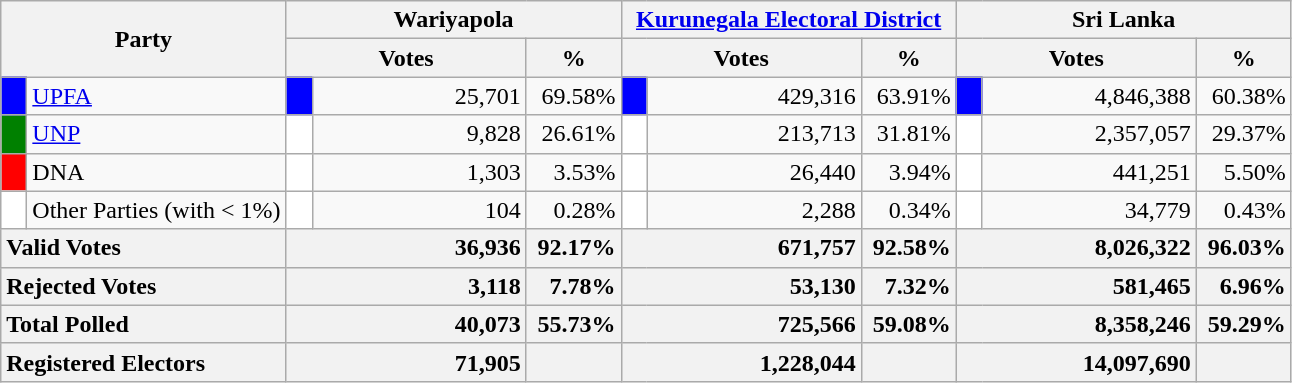<table class="wikitable">
<tr>
<th colspan="2" width="144px"rowspan="2">Party</th>
<th colspan="3" width="216px">Wariyapola</th>
<th colspan="3" width="216px"><a href='#'>Kurunegala Electoral District</a></th>
<th colspan="3" width="216px">Sri Lanka</th>
</tr>
<tr>
<th colspan="2" width="144px">Votes</th>
<th>%</th>
<th colspan="2" width="144px">Votes</th>
<th>%</th>
<th colspan="2" width="144px">Votes</th>
<th>%</th>
</tr>
<tr>
<td style="background-color:blue;" width="10px"></td>
<td style="text-align:left;"><a href='#'>UPFA</a></td>
<td style="background-color:blue;" width="10px"></td>
<td style="text-align:right;">25,701</td>
<td style="text-align:right;">69.58%</td>
<td style="background-color:blue;" width="10px"></td>
<td style="text-align:right;">429,316</td>
<td style="text-align:right;">63.91%</td>
<td style="background-color:blue;" width="10px"></td>
<td style="text-align:right;">4,846,388</td>
<td style="text-align:right;">60.38%</td>
</tr>
<tr>
<td style="background-color:green;" width="10px"></td>
<td style="text-align:left;"><a href='#'>UNP</a></td>
<td style="background-color:white;" width="10px"></td>
<td style="text-align:right;">9,828</td>
<td style="text-align:right;">26.61%</td>
<td style="background-color:white;" width="10px"></td>
<td style="text-align:right;">213,713</td>
<td style="text-align:right;">31.81%</td>
<td style="background-color:white;" width="10px"></td>
<td style="text-align:right;">2,357,057</td>
<td style="text-align:right;">29.37%</td>
</tr>
<tr>
<td style="background-color:red;" width="10px"></td>
<td style="text-align:left;">DNA</td>
<td style="background-color:white;" width="10px"></td>
<td style="text-align:right;">1,303</td>
<td style="text-align:right;">3.53%</td>
<td style="background-color:white;" width="10px"></td>
<td style="text-align:right;">26,440</td>
<td style="text-align:right;">3.94%</td>
<td style="background-color:white;" width="10px"></td>
<td style="text-align:right;">441,251</td>
<td style="text-align:right;">5.50%</td>
</tr>
<tr>
<td style="background-color:white;" width="10px"></td>
<td style="text-align:left;">Other Parties (with < 1%)</td>
<td style="background-color:white;" width="10px"></td>
<td style="text-align:right;">104</td>
<td style="text-align:right;">0.28%</td>
<td style="background-color:white;" width="10px"></td>
<td style="text-align:right;">2,288</td>
<td style="text-align:right;">0.34%</td>
<td style="background-color:white;" width="10px"></td>
<td style="text-align:right;">34,779</td>
<td style="text-align:right;">0.43%</td>
</tr>
<tr>
<th colspan="2" width="144px"style="text-align:left;">Valid Votes</th>
<th style="text-align:right;"colspan="2" width="144px">36,936</th>
<th style="text-align:right;">92.17%</th>
<th style="text-align:right;"colspan="2" width="144px">671,757</th>
<th style="text-align:right;">92.58%</th>
<th style="text-align:right;"colspan="2" width="144px">8,026,322</th>
<th style="text-align:right;">96.03%</th>
</tr>
<tr>
<th colspan="2" width="144px"style="text-align:left;">Rejected Votes</th>
<th style="text-align:right;"colspan="2" width="144px">3,118</th>
<th style="text-align:right;">7.78%</th>
<th style="text-align:right;"colspan="2" width="144px">53,130</th>
<th style="text-align:right;">7.32%</th>
<th style="text-align:right;"colspan="2" width="144px">581,465</th>
<th style="text-align:right;">6.96%</th>
</tr>
<tr>
<th colspan="2" width="144px"style="text-align:left;">Total Polled</th>
<th style="text-align:right;"colspan="2" width="144px">40,073</th>
<th style="text-align:right;">55.73%</th>
<th style="text-align:right;"colspan="2" width="144px">725,566</th>
<th style="text-align:right;">59.08%</th>
<th style="text-align:right;"colspan="2" width="144px">8,358,246</th>
<th style="text-align:right;">59.29%</th>
</tr>
<tr>
<th colspan="2" width="144px"style="text-align:left;">Registered Electors</th>
<th style="text-align:right;"colspan="2" width="144px">71,905</th>
<th></th>
<th style="text-align:right;"colspan="2" width="144px">1,228,044</th>
<th></th>
<th style="text-align:right;"colspan="2" width="144px">14,097,690</th>
<th></th>
</tr>
</table>
